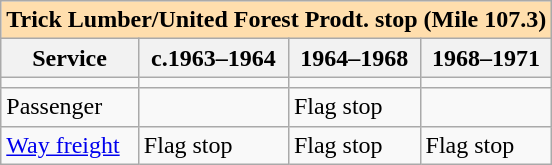<table class="wikitable">
<tr>
<th colspan="4" style="background:#ffdead;">Trick Lumber/United Forest Prodt. stop (Mile 107.3)</th>
</tr>
<tr>
<th>Service</th>
<th>c.1963–1964</th>
<th>1964–1968</th>
<th>1968–1971</th>
</tr>
<tr>
<td></td>
<td></td>
<td></td>
<td></td>
</tr>
<tr>
<td>Passenger</td>
<td></td>
<td>Flag stop</td>
<td></td>
</tr>
<tr>
<td><a href='#'>Way freight</a></td>
<td>Flag stop</td>
<td>Flag stop</td>
<td>Flag stop</td>
</tr>
</table>
